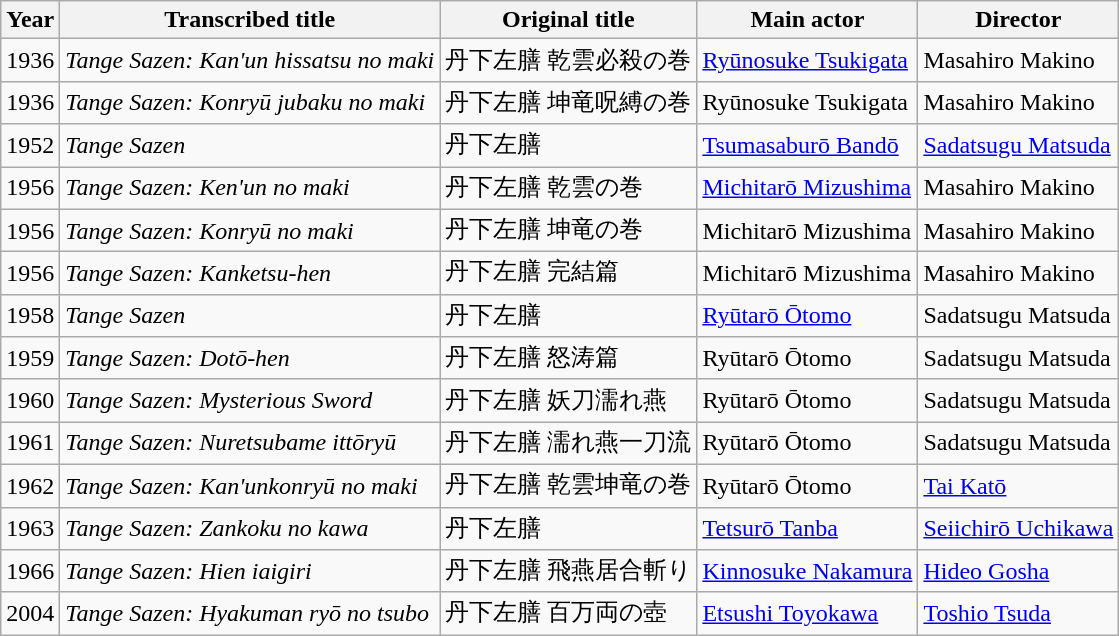<table class="wikitable">
<tr>
<th>Year</th>
<th>Transcribed title</th>
<th>Original title</th>
<th>Main actor</th>
<th>Director</th>
</tr>
<tr>
<td>1936</td>
<td><em>Tange Sazen: Kan'un hissatsu no maki</em></td>
<td>丹下左膳 乾雲必殺の巻</td>
<td><a href='#'>Ryūnosuke Tsukigata</a></td>
<td>Masahiro Makino</td>
</tr>
<tr>
<td>1936</td>
<td><em>Tange Sazen: Konryū jubaku no maki</em></td>
<td>丹下左膳 坤竜呪縛の巻</td>
<td>Ryūnosuke Tsukigata</td>
<td>Masahiro Makino</td>
</tr>
<tr>
<td>1952</td>
<td><em>Tange Sazen</em></td>
<td>丹下左膳</td>
<td><a href='#'>Tsumasaburō Bandō</a></td>
<td><a href='#'>Sadatsugu Matsuda</a></td>
</tr>
<tr>
<td>1956</td>
<td><em>Tange Sazen: Ken'un no maki</em></td>
<td>丹下左膳 乾雲の巻</td>
<td><a href='#'>Michitarō Mizushima</a></td>
<td>Masahiro Makino</td>
</tr>
<tr>
<td>1956</td>
<td><em>Tange Sazen: Konryū no maki</em></td>
<td>丹下左膳 坤竜の巻</td>
<td>Michitarō Mizushima</td>
<td>Masahiro Makino</td>
</tr>
<tr>
<td>1956</td>
<td><em>Tange Sazen: Kanketsu-hen</em></td>
<td>丹下左膳 完結篇</td>
<td>Michitarō Mizushima</td>
<td>Masahiro Makino</td>
</tr>
<tr>
<td>1958</td>
<td><em>Tange Sazen</em></td>
<td>丹下左膳</td>
<td><a href='#'>Ryūtarō Ōtomo</a></td>
<td>Sadatsugu Matsuda</td>
</tr>
<tr>
<td>1959</td>
<td><em>Tange Sazen: Dotō-hen</em></td>
<td>丹下左膳 怒涛篇</td>
<td>Ryūtarō Ōtomo</td>
<td>Sadatsugu Matsuda</td>
</tr>
<tr>
<td>1960</td>
<td><em>Tange Sazen: Mysterious Sword</em></td>
<td>丹下左膳 妖刀濡れ燕</td>
<td>Ryūtarō Ōtomo</td>
<td>Sadatsugu Matsuda</td>
</tr>
<tr>
<td>1961</td>
<td><em>Tange Sazen: Nuretsubame ittōryū</em></td>
<td>丹下左膳 濡れ燕一刀流</td>
<td>Ryūtarō Ōtomo</td>
<td>Sadatsugu Matsuda</td>
</tr>
<tr>
<td>1962</td>
<td><em>Tange Sazen: Kan'unkonryū no maki</em></td>
<td>丹下左膳 乾雲坤竜の巻</td>
<td>Ryūtarō Ōtomo</td>
<td><a href='#'>Tai Katō</a></td>
</tr>
<tr>
<td>1963</td>
<td><em>Tange Sazen: Zankoku no kawa</em></td>
<td>丹下左膳</td>
<td><a href='#'>Tetsurō Tanba</a></td>
<td><a href='#'>Seiichirō Uchikawa</a></td>
</tr>
<tr>
<td>1966</td>
<td><em>Tange Sazen: Hien iaigiri</em></td>
<td>丹下左膳 飛燕居合斬り</td>
<td><a href='#'>Kinnosuke Nakamura</a></td>
<td><a href='#'>Hideo Gosha</a></td>
</tr>
<tr>
<td>2004</td>
<td><em>Tange Sazen: Hyakuman ryō no tsubo</em></td>
<td>丹下左膳 百万両の壺</td>
<td><a href='#'>Etsushi Toyokawa</a></td>
<td><a href='#'>Toshio Tsuda</a></td>
</tr>
</table>
